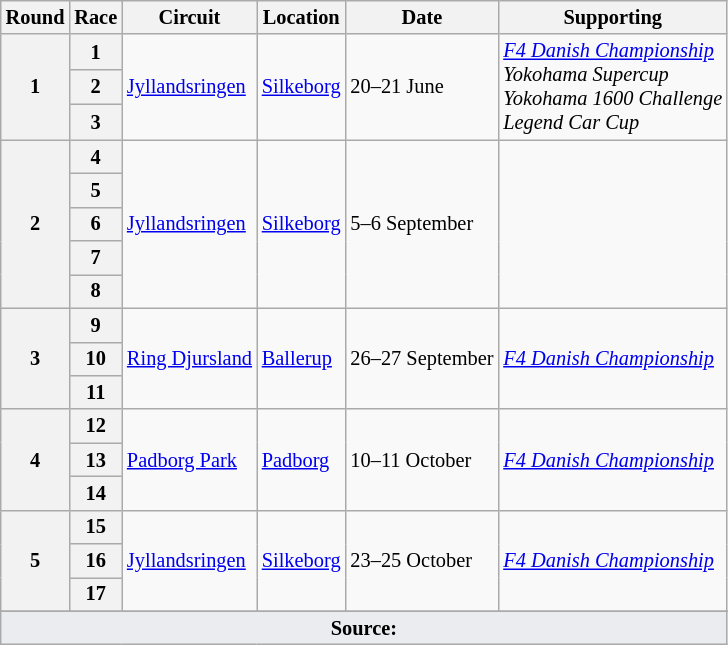<table class="wikitable" style="font-size: 85%">
<tr>
<th>Round</th>
<th>Race</th>
<th>Circuit</th>
<th>Location</th>
<th>Date</th>
<th>Supporting</th>
</tr>
<tr>
<th rowspan="3">1</th>
<th>1</th>
<td rowspan="3"><a href='#'>Jyllandsringen</a></td>
<td rowspan="3"><a href='#'>Silkeborg</a></td>
<td rowspan="3">20–21 June</td>
<td rowspan="3"><em><a href='#'>F4 Danish Championship</a></em><br><em>Yokohama Supercup</em><br><em>Yokohama 1600 Challenge</em><br><em>Legend Car Cup</em></td>
</tr>
<tr>
<th>2</th>
</tr>
<tr>
<th>3</th>
</tr>
<tr>
<th rowspan="5">2</th>
<th>4</th>
<td rowspan="5"><a href='#'>Jyllandsringen</a></td>
<td rowspan="5"><a href='#'>Silkeborg</a></td>
<td rowspan="5">5–6 September</td>
<td rowspan="5"></td>
</tr>
<tr>
<th>5</th>
</tr>
<tr>
<th>6</th>
</tr>
<tr>
<th>7</th>
</tr>
<tr>
<th>8</th>
</tr>
<tr>
<th rowspan="3">3</th>
<th>9</th>
<td rowspan="3"><a href='#'>Ring Djursland</a></td>
<td rowspan="3"><a href='#'>Ballerup</a></td>
<td rowspan="3">26–27 September</td>
<td rowspan="3"><em><a href='#'>F4 Danish Championship</a></em></td>
</tr>
<tr>
<th>10</th>
</tr>
<tr>
<th>11</th>
</tr>
<tr>
<th rowspan="3">4</th>
<th>12</th>
<td rowspan="3"><a href='#'>Padborg Park</a></td>
<td rowspan="3"><a href='#'>Padborg</a></td>
<td rowspan="3">10–11 October</td>
<td rowspan="3"><em><a href='#'>F4 Danish Championship</a></em></td>
</tr>
<tr>
<th>13</th>
</tr>
<tr>
<th>14</th>
</tr>
<tr>
<th rowspan="3">5</th>
<th>15</th>
<td rowspan="3"><a href='#'>Jyllandsringen</a></td>
<td rowspan="3"><a href='#'>Silkeborg</a></td>
<td rowspan="3">23–25 October</td>
<td rowspan="3"><em><a href='#'>F4 Danish Championship</a></em></td>
</tr>
<tr>
<th>16</th>
</tr>
<tr>
<th>17</th>
</tr>
<tr>
</tr>
<tr class="sortbottom">
<td colspan="6" style="background-color:#EAECF0; text-align:center" align="bottom"><strong>Source:</strong></td>
</tr>
</table>
